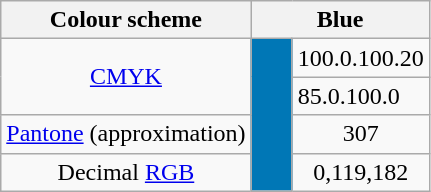<table class="wikitable">
<tr>
<th>Colour scheme</th>
<th colspan="2" style="width:100px;">Blue</th>
</tr>
<tr align=center>
<td rowspan="2"><a href='#'>CMYK</a></td>
<td rowspan="4" style="background:#0077B6; width:20px;"></td>
<td>100.0.100.20</td>
</tr>
<tr>
<td>85.0.100.0</td>
</tr>
<tr align=center>
<td><a href='#'>Pantone</a> (approximation)</td>
<td>307</td>
</tr>
<tr align=center>
<td>Decimal <a href='#'>RGB</a></td>
<td>0,119,182</td>
</tr>
</table>
